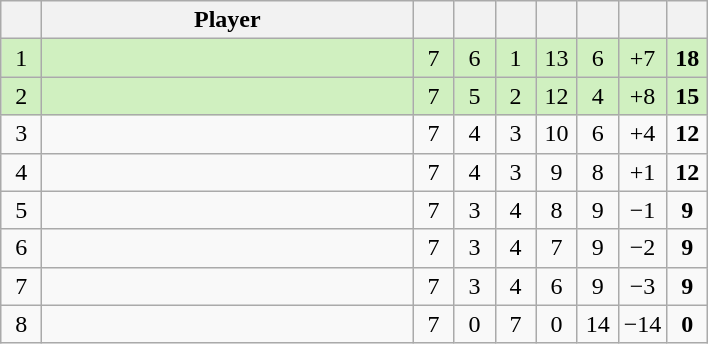<table class="wikitable" style="text-align:center; margin: 1em auto 1em auto, align:left">
<tr>
<th width=20></th>
<th width=240>Player</th>
<th width=20></th>
<th width=20></th>
<th width=20></th>
<th width=20></th>
<th width=20></th>
<th width=20></th>
<th width=20></th>
</tr>
<tr style="background:#D0F0C0;">
<td>1</td>
<td align=left></td>
<td>7</td>
<td>6</td>
<td>1</td>
<td>13</td>
<td>6</td>
<td>+7</td>
<td><strong>18</strong></td>
</tr>
<tr style="background:#D0F0C0;">
<td>2</td>
<td align=left></td>
<td>7</td>
<td>5</td>
<td>2</td>
<td>12</td>
<td>4</td>
<td>+8</td>
<td><strong>15</strong></td>
</tr>
<tr style=>
<td>3</td>
<td align=left></td>
<td>7</td>
<td>4</td>
<td>3</td>
<td>10</td>
<td>6</td>
<td>+4</td>
<td><strong>12</strong></td>
</tr>
<tr style=>
<td>4</td>
<td align=left></td>
<td>7</td>
<td>4</td>
<td>3</td>
<td>9</td>
<td>8</td>
<td>+1</td>
<td><strong>12</strong></td>
</tr>
<tr style=>
<td>5</td>
<td align=left></td>
<td>7</td>
<td>3</td>
<td>4</td>
<td>8</td>
<td>9</td>
<td>−1</td>
<td><strong>9</strong></td>
</tr>
<tr style=>
<td>6</td>
<td align=left></td>
<td>7</td>
<td>3</td>
<td>4</td>
<td>7</td>
<td>9</td>
<td>−2</td>
<td><strong>9</strong></td>
</tr>
<tr style=>
<td>7</td>
<td align=left></td>
<td>7</td>
<td>3</td>
<td>4</td>
<td>6</td>
<td>9</td>
<td>−3</td>
<td><strong>9</strong></td>
</tr>
<tr style=>
<td>8</td>
<td align=left></td>
<td>7</td>
<td>0</td>
<td>7</td>
<td>0</td>
<td>14</td>
<td>−14</td>
<td><strong>0</strong></td>
</tr>
</table>
